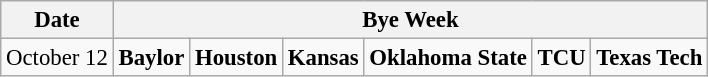<table class="wikitable" style="font-size:95%;">
<tr>
<th>Date</th>
<th colspan="6">Bye Week</th>
</tr>
<tr>
<td>October 12</td>
<td><strong>Baylor</strong></td>
<td><strong>Houston</strong></td>
<td><strong>Kansas</strong></td>
<td><strong>Oklahoma State</strong></td>
<td><strong>TCU</strong></td>
<td><strong>Texas Tech</strong></td>
</tr>
</table>
